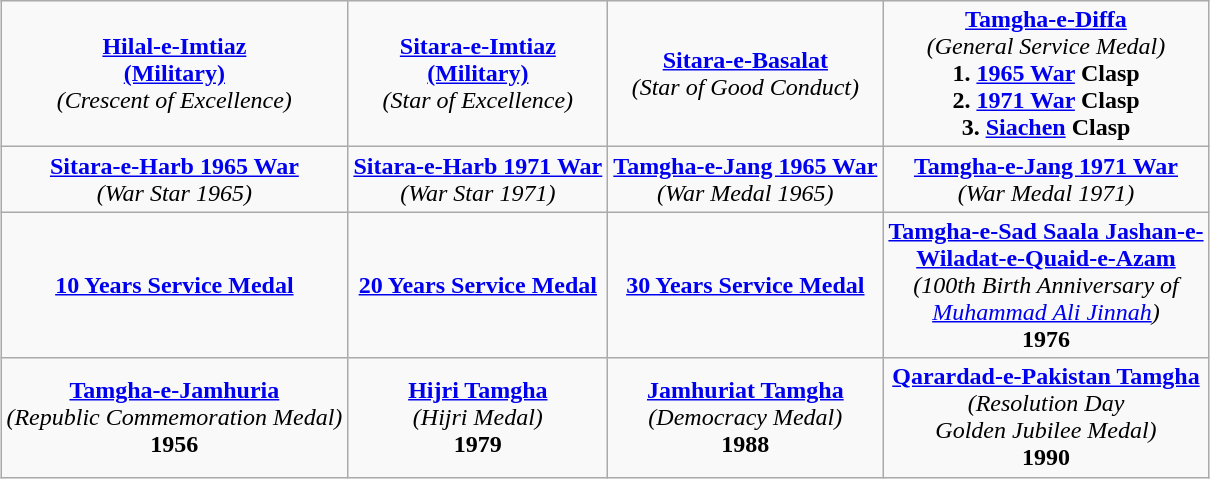<table class="wikitable" style="margin:1em auto; text-align:center;">
<tr>
<td><a href='#'><strong>Hilal-e-Imtiaz</strong></a><br><strong><a href='#'>(Military)</a></strong><br><em>(Crescent of Excellence)</em></td>
<td><strong><a href='#'>Sitara-e-Imtiaz</a></strong><br><strong><a href='#'>(Military)</a></strong><br><em>(Star of Excellence)</em></td>
<td><strong><a href='#'>Sitara-e-Basalat</a></strong><br><em>(Star of Good Conduct)</em></td>
<td><strong><a href='#'>Tamgha-e-Diffa</a></strong><br><em>(General Service Medal)</em><br><strong>1. <a href='#'>1965 War</a> Clasp</strong><br><strong>2. <a href='#'>1971 War</a> Clasp</strong><br><strong>3. <a href='#'>Siachen</a> Clasp</strong></td>
</tr>
<tr>
<td><strong><a href='#'>Sitara-e-Harb 1965 War</a></strong><br><em>(War Star 1965)</em></td>
<td><strong><a href='#'>Sitara-e-Harb 1971 War</a></strong><br><em>(War Star 1971)</em></td>
<td><strong><a href='#'>Tamgha-e-Jang 1965 War</a></strong><br><em>(War Medal 1965)</em></td>
<td><strong><a href='#'>Tamgha-e-Jang 1971 War</a></strong><br><em>(War Medal 1971)</em></td>
</tr>
<tr>
<td><strong><a href='#'>10 Years Service Medal</a></strong></td>
<td><strong><a href='#'>20 Years Service Medal</a></strong></td>
<td><strong><a href='#'>30 Years Service Medal</a></strong></td>
<td><strong><a href='#'>Tamgha-e-Sad Saala Jashan-e-</a></strong><br><strong><a href='#'>Wiladat-e-Quaid-e-Azam</a></strong><br><em>(100th Birth Anniversary of</em><br><em><a href='#'>Muhammad Ali Jinnah</a>)</em><br><strong>1976</strong></td>
</tr>
<tr>
<td><strong><a href='#'>Tamgha-e-Jamhuria</a></strong><br><em>(Republic Commemoration Medal)</em><br><strong>1956</strong></td>
<td><strong><a href='#'>Hijri Tamgha</a></strong><br><em>(Hijri Medal)</em><br><strong>1979</strong></td>
<td><strong><a href='#'>Jamhuriat Tamgha</a></strong><br><em>(Democracy Medal)</em><br><strong>1988</strong></td>
<td><strong><a href='#'>Qarardad-e-Pakistan Tamgha</a></strong><br><em>(Resolution Day</em><br><em>Golden Jubilee Medal)</em><br><strong>1990</strong></td>
</tr>
</table>
